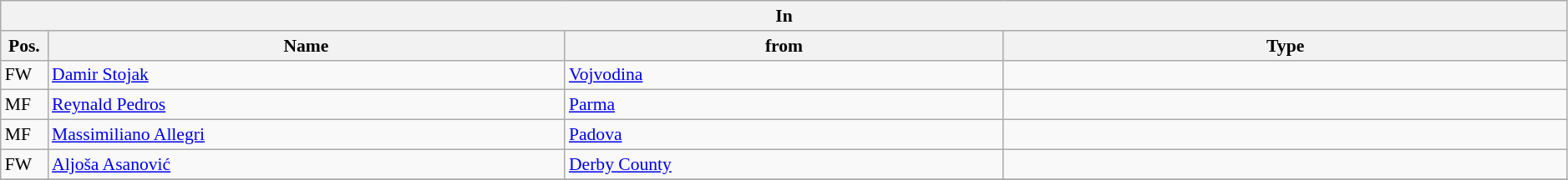<table class="wikitable" style="font-size:90%;width:99%;">
<tr>
<th colspan="4">In</th>
</tr>
<tr>
<th width=3%>Pos.</th>
<th width=33%>Name</th>
<th width=28%>from</th>
<th width=36%>Type</th>
</tr>
<tr>
<td>FW</td>
<td><a href='#'>Damir Stojak</a></td>
<td><a href='#'>Vojvodina</a></td>
<td></td>
</tr>
<tr>
<td>MF</td>
<td><a href='#'>Reynald Pedros</a></td>
<td><a href='#'>Parma</a></td>
<td></td>
</tr>
<tr>
<td>MF</td>
<td><a href='#'>Massimiliano Allegri</a></td>
<td><a href='#'>Padova</a></td>
<td></td>
</tr>
<tr>
<td>FW</td>
<td><a href='#'>Aljoša Asanović</a></td>
<td><a href='#'>Derby County</a></td>
<td></td>
</tr>
<tr>
</tr>
</table>
